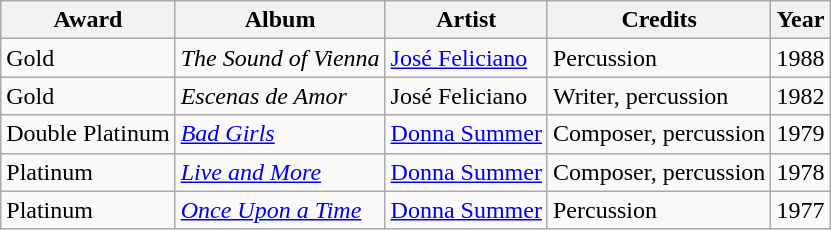<table class="wikitable sortable">
<tr>
<th>Award</th>
<th>Album</th>
<th>Artist</th>
<th>Credits</th>
<th>Year</th>
</tr>
<tr>
<td>Gold</td>
<td><em>The Sound of Vienna</em></td>
<td><a href='#'>José Feliciano</a></td>
<td>Percussion</td>
<td>1988</td>
</tr>
<tr>
<td>Gold</td>
<td><em>Escenas de Amor</em></td>
<td>José Feliciano</td>
<td>Writer, percussion</td>
<td>1982</td>
</tr>
<tr>
<td>Double Platinum</td>
<td><em><a href='#'>Bad Girls</a></em></td>
<td><a href='#'>Donna Summer</a></td>
<td>Composer, percussion</td>
<td>1979</td>
</tr>
<tr>
<td>Platinum</td>
<td><em><a href='#'>Live and More</a></em></td>
<td><a href='#'>Donna Summer</a></td>
<td>Composer, percussion</td>
<td>1978</td>
</tr>
<tr>
<td>Platinum</td>
<td><em><a href='#'>Once Upon a Time</a></em></td>
<td><a href='#'>Donna Summer</a></td>
<td>Percussion</td>
<td>1977</td>
</tr>
</table>
